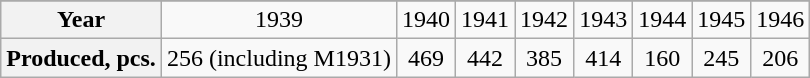<table class="wikitable">
<tr>
</tr>
<tr style=text-align:center;">
<th>Year</th>
<td>1939</td>
<td>1940</td>
<td>1941</td>
<td>1942</td>
<td>1943</td>
<td>1944</td>
<td>1945</td>
<td>1946</td>
</tr>
<tr style="text-align:center;">
<th>Produced, pcs.</th>
<td>256 (including M1931)</td>
<td>469</td>
<td>442</td>
<td>385</td>
<td>414</td>
<td>160</td>
<td>245</td>
<td>206</td>
</tr>
</table>
